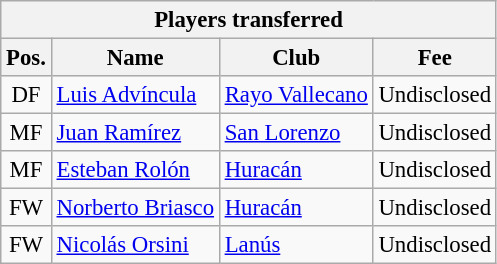<table class="wikitable" style="font-size:95%;">
<tr>
<th colspan="5">Players transferred</th>
</tr>
<tr>
<th>Pos.</th>
<th>Name</th>
<th>Club</th>
<th>Fee</th>
</tr>
<tr>
<td align="center">DF</td>
<td> <a href='#'>Luis Advíncula</a></td>
<td> <a href='#'>Rayo Vallecano</a></td>
<td>Undisclosed</td>
</tr>
<tr>
<td align="center">MF</td>
<td> <a href='#'>Juan Ramírez</a></td>
<td> <a href='#'>San Lorenzo</a></td>
<td>Undisclosed</td>
</tr>
<tr>
<td align="center">MF</td>
<td> <a href='#'>Esteban Rolón</a></td>
<td> <a href='#'>Huracán</a></td>
<td>Undisclosed</td>
</tr>
<tr>
<td align="center">FW</td>
<td> <a href='#'>Norberto Briasco</a></td>
<td> <a href='#'>Huracán</a></td>
<td>Undisclosed</td>
</tr>
<tr>
<td align="center">FW</td>
<td> <a href='#'>Nicolás Orsini</a></td>
<td> <a href='#'>Lanús</a></td>
<td>Undisclosed</td>
</tr>
</table>
